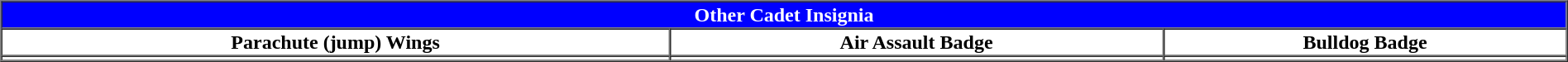<table border="1" cellpadding="1" cellspacing="0" align="center" width="100%">
<tr>
<th colspan="3" style="background:blue; color:white"><strong>Other Cadet Insignia</strong></th>
</tr>
<tr>
<th>Parachute (jump) Wings</th>
<th>Air Assault Badge</th>
<th>Bulldog Badge</th>
</tr>
<tr>
<td></td>
<td></td>
<td></td>
</tr>
</table>
